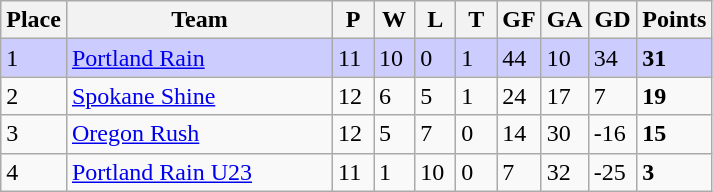<table class="wikitable">
<tr>
<th>Place</th>
<th width="170">Team</th>
<th width="20">P</th>
<th width="20">W</th>
<th width="20">L</th>
<th width="20">T</th>
<th width="20">GF</th>
<th width="20">GA</th>
<th width="25">GD</th>
<th>Points</th>
</tr>
<tr bgcolor=#ccccff>
<td>1</td>
<td><a href='#'>Portland Rain</a></td>
<td>11</td>
<td>10</td>
<td>0</td>
<td>1</td>
<td>44</td>
<td>10</td>
<td>34</td>
<td><strong>31</strong></td>
</tr>
<tr>
<td>2</td>
<td><a href='#'>Spokane Shine</a></td>
<td>12</td>
<td>6</td>
<td>5</td>
<td>1</td>
<td>24</td>
<td>17</td>
<td>7</td>
<td><strong>19</strong></td>
</tr>
<tr>
<td>3</td>
<td><a href='#'>Oregon Rush</a></td>
<td>12</td>
<td>5</td>
<td>7</td>
<td>0</td>
<td>14</td>
<td>30</td>
<td>-16</td>
<td><strong>15</strong></td>
</tr>
<tr>
<td>4</td>
<td><a href='#'>Portland Rain U23</a></td>
<td>11</td>
<td>1</td>
<td>10</td>
<td>0</td>
<td>7</td>
<td>32</td>
<td>-25</td>
<td><strong>3</strong></td>
</tr>
</table>
